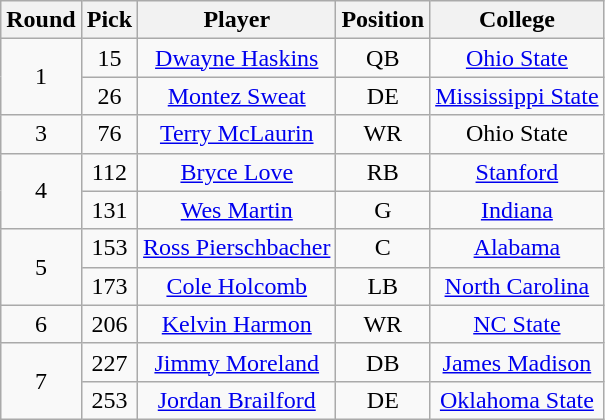<table class="wikitable sortable sortable" style="text-align:center;">
<tr>
<th>Round</th>
<th>Pick</th>
<th>Player</th>
<th>Position</th>
<th>College</th>
</tr>
<tr>
<td rowspan="2">1</td>
<td>15</td>
<td><a href='#'>Dwayne Haskins</a></td>
<td>QB</td>
<td><a href='#'>Ohio State</a></td>
</tr>
<tr>
<td>26</td>
<td><a href='#'>Montez Sweat</a></td>
<td>DE</td>
<td><a href='#'>Mississippi State</a></td>
</tr>
<tr>
<td>3</td>
<td>76</td>
<td><a href='#'>Terry McLaurin</a></td>
<td>WR</td>
<td>Ohio State</td>
</tr>
<tr>
<td rowspan="2">4</td>
<td>112</td>
<td><a href='#'>Bryce Love</a></td>
<td>RB</td>
<td><a href='#'>Stanford</a></td>
</tr>
<tr>
<td>131</td>
<td><a href='#'>Wes Martin</a></td>
<td>G</td>
<td><a href='#'>Indiana</a></td>
</tr>
<tr>
<td rowspan="2">5</td>
<td>153</td>
<td><a href='#'>Ross Pierschbacher</a></td>
<td>C</td>
<td><a href='#'>Alabama</a></td>
</tr>
<tr>
<td>173</td>
<td><a href='#'>Cole Holcomb</a></td>
<td>LB</td>
<td><a href='#'>North Carolina</a></td>
</tr>
<tr>
<td>6</td>
<td>206</td>
<td><a href='#'>Kelvin Harmon</a></td>
<td>WR</td>
<td><a href='#'>NC State</a></td>
</tr>
<tr>
<td rowspan="2">7</td>
<td>227</td>
<td><a href='#'>Jimmy Moreland</a></td>
<td>DB</td>
<td><a href='#'>James Madison</a></td>
</tr>
<tr>
<td>253</td>
<td><a href='#'>Jordan Brailford</a></td>
<td>DE</td>
<td><a href='#'>Oklahoma State</a></td>
</tr>
</table>
